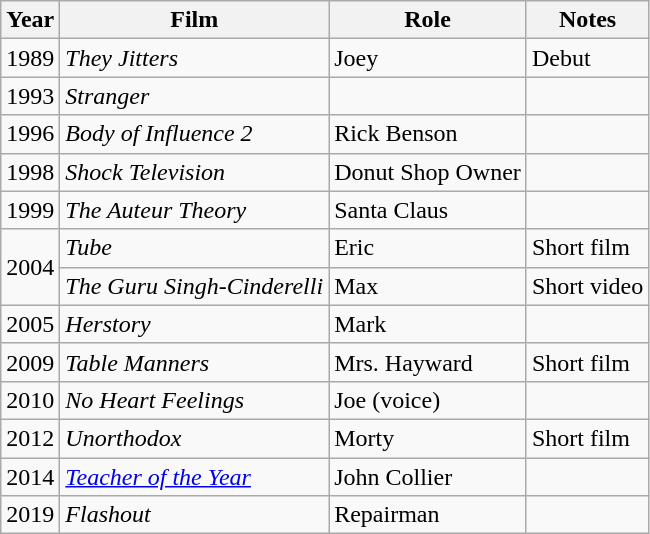<table class="wikitable sortable">
<tr>
<th>Year</th>
<th>Film</th>
<th>Role</th>
<th class="unsortable">Notes</th>
</tr>
<tr>
<td>1989</td>
<td><em>They Jitters</em></td>
<td>Joey</td>
<td>Debut</td>
</tr>
<tr>
<td>1993</td>
<td><em>Stranger</em></td>
<td></td>
<td></td>
</tr>
<tr>
<td>1996</td>
<td><em>Body of Influence 2</em></td>
<td>Rick Benson</td>
<td></td>
</tr>
<tr>
<td>1998</td>
<td><em>Shock Television</em></td>
<td>Donut Shop Owner</td>
<td></td>
</tr>
<tr>
<td>1999</td>
<td><em>The Auteur Theory</em></td>
<td>Santa Claus</td>
<td></td>
</tr>
<tr>
<td rowspan="2">2004</td>
<td><em>Tube</em></td>
<td>Eric</td>
<td>Short film</td>
</tr>
<tr>
<td><em>The Guru Singh-Cinderelli</em></td>
<td>Max</td>
<td>Short video</td>
</tr>
<tr>
<td>2005</td>
<td><em>Herstory</em></td>
<td>Mark</td>
<td></td>
</tr>
<tr>
<td>2009</td>
<td><em>Table Manners</em></td>
<td>Mrs. Hayward</td>
<td>Short film</td>
</tr>
<tr>
<td>2010</td>
<td><em>No Heart Feelings</em></td>
<td>Joe (voice)</td>
<td></td>
</tr>
<tr>
<td>2012</td>
<td><em>Unorthodox</em></td>
<td>Morty</td>
<td>Short film</td>
</tr>
<tr>
<td>2014</td>
<td><em><a href='#'>Teacher of the Year</a></em></td>
<td>John Collier</td>
<td></td>
</tr>
<tr>
<td>2019</td>
<td><em>Flashout</em></td>
<td>Repairman</td>
<td></td>
</tr>
</table>
